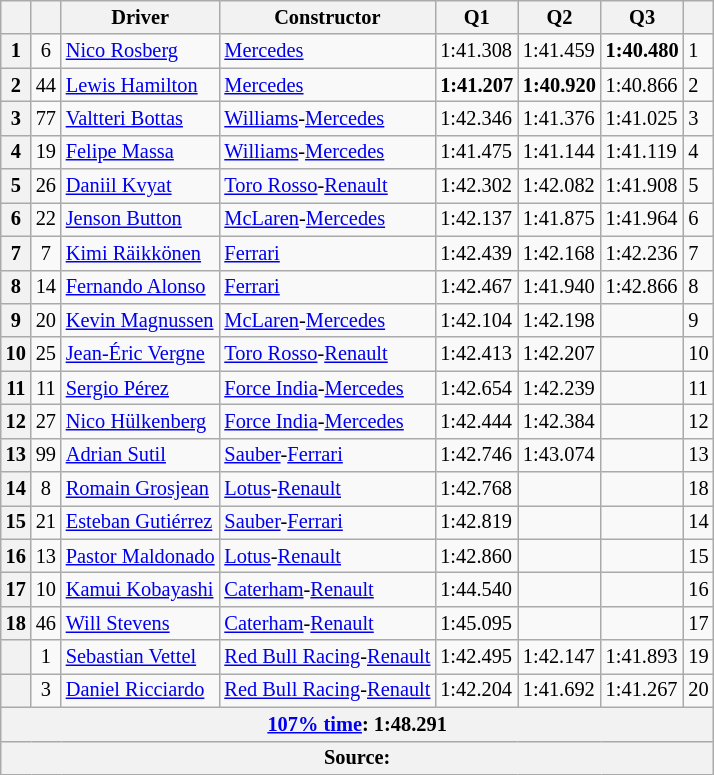<table class= "wikitable sortable" style="font-size:85%">
<tr>
<th></th>
<th></th>
<th>Driver</th>
<th>Constructor</th>
<th>Q1</th>
<th>Q2</th>
<th>Q3</th>
<th></th>
</tr>
<tr>
<th>1</th>
<td style="text-align:center;">6</td>
<td> <a href='#'>Nico Rosberg</a></td>
<td><a href='#'>Mercedes</a></td>
<td>1:41.308</td>
<td>1:41.459</td>
<td><strong>1:40.480</strong></td>
<td>1</td>
</tr>
<tr>
<th>2</th>
<td style="text-align:center;">44</td>
<td> <a href='#'>Lewis Hamilton</a></td>
<td><a href='#'>Mercedes</a></td>
<td><strong>1:41.207</strong></td>
<td><strong>1:40.920</strong></td>
<td>1:40.866</td>
<td>2</td>
</tr>
<tr>
<th>3</th>
<td style="text-align:center;">77</td>
<td> <a href='#'>Valtteri Bottas</a></td>
<td><a href='#'>Williams</a>-<a href='#'>Mercedes</a></td>
<td>1:42.346</td>
<td>1:41.376</td>
<td>1:41.025</td>
<td>3</td>
</tr>
<tr>
<th>4</th>
<td style="text-align:center;">19</td>
<td> <a href='#'>Felipe Massa</a></td>
<td><a href='#'>Williams</a>-<a href='#'>Mercedes</a></td>
<td>1:41.475</td>
<td>1:41.144</td>
<td>1:41.119</td>
<td>4</td>
</tr>
<tr>
<th>5</th>
<td style="text-align:center;">26</td>
<td> <a href='#'>Daniil Kvyat</a></td>
<td><a href='#'>Toro Rosso</a>-<a href='#'>Renault</a></td>
<td>1:42.302</td>
<td>1:42.082</td>
<td>1:41.908</td>
<td>5</td>
</tr>
<tr>
<th>6</th>
<td style="text-align:center;">22</td>
<td> <a href='#'>Jenson Button</a></td>
<td><a href='#'>McLaren</a>-<a href='#'>Mercedes</a></td>
<td>1:42.137</td>
<td>1:41.875</td>
<td>1:41.964</td>
<td>6</td>
</tr>
<tr>
<th>7</th>
<td style="text-align:center;">7</td>
<td> <a href='#'>Kimi Räikkönen</a></td>
<td><a href='#'>Ferrari</a></td>
<td>1:42.439</td>
<td>1:42.168</td>
<td>1:42.236</td>
<td>7</td>
</tr>
<tr>
<th>8</th>
<td style="text-align:center;">14</td>
<td> <a href='#'>Fernando Alonso</a></td>
<td><a href='#'>Ferrari</a></td>
<td>1:42.467</td>
<td>1:41.940</td>
<td>1:42.866</td>
<td>8</td>
</tr>
<tr>
<th>9</th>
<td style="text-align:center;">20</td>
<td> <a href='#'>Kevin Magnussen</a></td>
<td><a href='#'>McLaren</a>-<a href='#'>Mercedes</a></td>
<td>1:42.104</td>
<td>1:42.198</td>
<td></td>
<td>9</td>
</tr>
<tr>
<th>10</th>
<td style="text-align:center;">25</td>
<td> <a href='#'>Jean-Éric Vergne</a></td>
<td><a href='#'>Toro Rosso</a>-<a href='#'>Renault</a></td>
<td>1:42.413</td>
<td>1:42.207</td>
<td></td>
<td>10</td>
</tr>
<tr>
<th>11</th>
<td style="text-align:center;">11</td>
<td> <a href='#'>Sergio Pérez</a></td>
<td><a href='#'>Force India</a>-<a href='#'>Mercedes</a></td>
<td>1:42.654</td>
<td>1:42.239</td>
<td></td>
<td>11</td>
</tr>
<tr>
<th>12</th>
<td style="text-align:center;">27</td>
<td> <a href='#'>Nico Hülkenberg</a></td>
<td><a href='#'>Force India</a>-<a href='#'>Mercedes</a></td>
<td>1:42.444</td>
<td>1:42.384</td>
<td></td>
<td>12</td>
</tr>
<tr>
<th>13</th>
<td style="text-align:center;">99</td>
<td> <a href='#'>Adrian Sutil</a></td>
<td><a href='#'>Sauber</a>-<a href='#'>Ferrari</a></td>
<td>1:42.746</td>
<td>1:43.074</td>
<td></td>
<td>13</td>
</tr>
<tr>
<th>14</th>
<td style="text-align:center;">8</td>
<td> <a href='#'>Romain Grosjean</a></td>
<td><a href='#'>Lotus</a>-<a href='#'>Renault</a></td>
<td>1:42.768</td>
<td></td>
<td></td>
<td>18</td>
</tr>
<tr>
<th>15</th>
<td style="text-align:center;">21</td>
<td> <a href='#'>Esteban Gutiérrez</a></td>
<td><a href='#'>Sauber</a>-<a href='#'>Ferrari</a></td>
<td>1:42.819</td>
<td></td>
<td></td>
<td>14</td>
</tr>
<tr>
<th>16</th>
<td style="text-align:center;">13</td>
<td> <a href='#'>Pastor Maldonado</a></td>
<td><a href='#'>Lotus</a>-<a href='#'>Renault</a></td>
<td>1:42.860</td>
<td></td>
<td></td>
<td>15</td>
</tr>
<tr>
<th>17</th>
<td style="text-align:center;">10</td>
<td> <a href='#'>Kamui Kobayashi</a></td>
<td><a href='#'>Caterham</a>-<a href='#'>Renault</a></td>
<td>1:44.540</td>
<td></td>
<td></td>
<td>16</td>
</tr>
<tr>
<th>18</th>
<td style="text-align:center;">46</td>
<td> <a href='#'>Will Stevens</a></td>
<td><a href='#'>Caterham</a>-<a href='#'>Renault</a></td>
<td>1:45.095</td>
<td></td>
<td></td>
<td>17</td>
</tr>
<tr>
<th></th>
<td style="text-align:center;">1</td>
<td> <a href='#'>Sebastian Vettel</a></td>
<td><a href='#'>Red Bull Racing</a>-<a href='#'>Renault</a></td>
<td>1:42.495</td>
<td>1:42.147</td>
<td>1:41.893</td>
<td>19</td>
</tr>
<tr>
<th></th>
<td style="text-align:center;">3</td>
<td> <a href='#'>Daniel Ricciardo</a></td>
<td><a href='#'>Red Bull Racing</a>-<a href='#'>Renault</a></td>
<td>1:42.204</td>
<td>1:41.692</td>
<td>1:41.267</td>
<td>20</td>
</tr>
<tr>
<th colspan=8><a href='#'>107% time</a>: 1:48.291</th>
</tr>
<tr>
<th colspan=8>Source:</th>
</tr>
</table>
